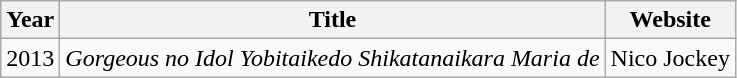<table class="wikitable">
<tr>
<th>Year</th>
<th>Title</th>
<th>Website</th>
</tr>
<tr>
<td>2013</td>
<td><em>Gorgeous no Idol Yobitaikedo Shikatanaikara Maria de</em></td>
<td>Nico Jockey</td>
</tr>
</table>
